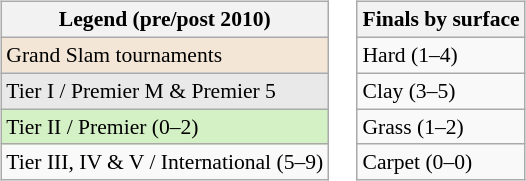<table>
<tr valign=top>
<td><br><table class=wikitable style="font-size:90%">
<tr>
<th>Legend (pre/post 2010)</th>
</tr>
<tr>
<td bgcolor=#f3e6d7>Grand Slam tournaments</td>
</tr>
<tr>
<td bgcolor=#e9e9e9>Tier I / Premier M & Premier 5</td>
</tr>
<tr>
<td bgcolor=#d4f1c5>Tier II / Premier (0–2)</td>
</tr>
<tr>
<td>Tier III, IV & V / International (5–9)</td>
</tr>
</table>
</td>
<td><br><table class=wikitable style="font-size:90%">
<tr>
<th>Finals by surface</th>
</tr>
<tr>
<td>Hard (1–4)</td>
</tr>
<tr>
<td>Clay (3–5)</td>
</tr>
<tr>
<td>Grass (1–2)</td>
</tr>
<tr>
<td>Carpet (0–0)</td>
</tr>
</table>
</td>
</tr>
</table>
